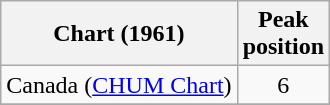<table class="wikitable sortable">
<tr>
<th align="left">Chart (1961)</th>
<th style="text-align:center;">Peak<br>position</th>
</tr>
<tr>
<td align="left">Canada (<a href='#'>CHUM Chart</a>)</td>
<td align="center">6</td>
</tr>
<tr>
</tr>
<tr>
</tr>
</table>
